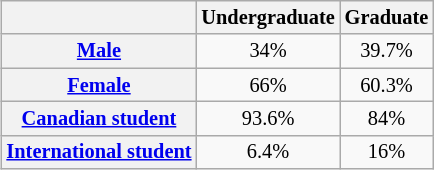<table style="text-align:center; float:right; font-size:85%; margin-left:2em; margin:10px" class="wikitable">
<tr>
<th></th>
<th>Undergraduate</th>
<th>Graduate</th>
</tr>
<tr>
<th><a href='#'>Male</a></th>
<td>34%</td>
<td>39.7%</td>
</tr>
<tr>
<th><a href='#'>Female</a></th>
<td>66%</td>
<td>60.3%</td>
</tr>
<tr>
<th><a href='#'>Canadian student</a></th>
<td>93.6%</td>
<td>84%</td>
</tr>
<tr>
<th><a href='#'>International student</a></th>
<td>6.4%</td>
<td>16%</td>
</tr>
</table>
